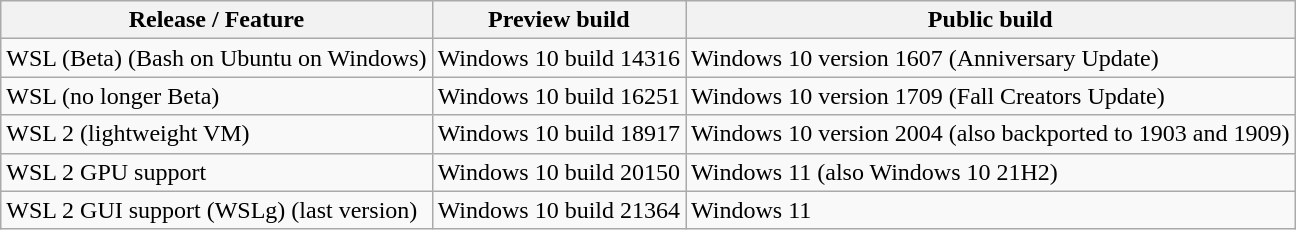<table class="wikitable">
<tr>
<th>Release / Feature</th>
<th>Preview build</th>
<th>Public build</th>
</tr>
<tr>
<td>WSL (Beta) (Bash on Ubuntu on Windows)</td>
<td>Windows 10 build 14316</td>
<td>Windows 10 version 1607 (Anniversary Update)</td>
</tr>
<tr>
<td>WSL (no longer Beta)</td>
<td>Windows 10 build 16251</td>
<td>Windows 10 version 1709 (Fall Creators Update)</td>
</tr>
<tr>
<td>WSL 2 (lightweight VM)</td>
<td>Windows 10 build 18917</td>
<td>Windows 10 version 2004 (also backported to 1903 and 1909)</td>
</tr>
<tr>
<td>WSL 2 GPU support</td>
<td>Windows 10 build 20150</td>
<td>Windows 11 (also Windows 10 21H2)</td>
</tr>
<tr>
<td>WSL 2 GUI support (WSLg) (last version)</td>
<td>Windows 10 build 21364</td>
<td>Windows 11</td>
</tr>
</table>
